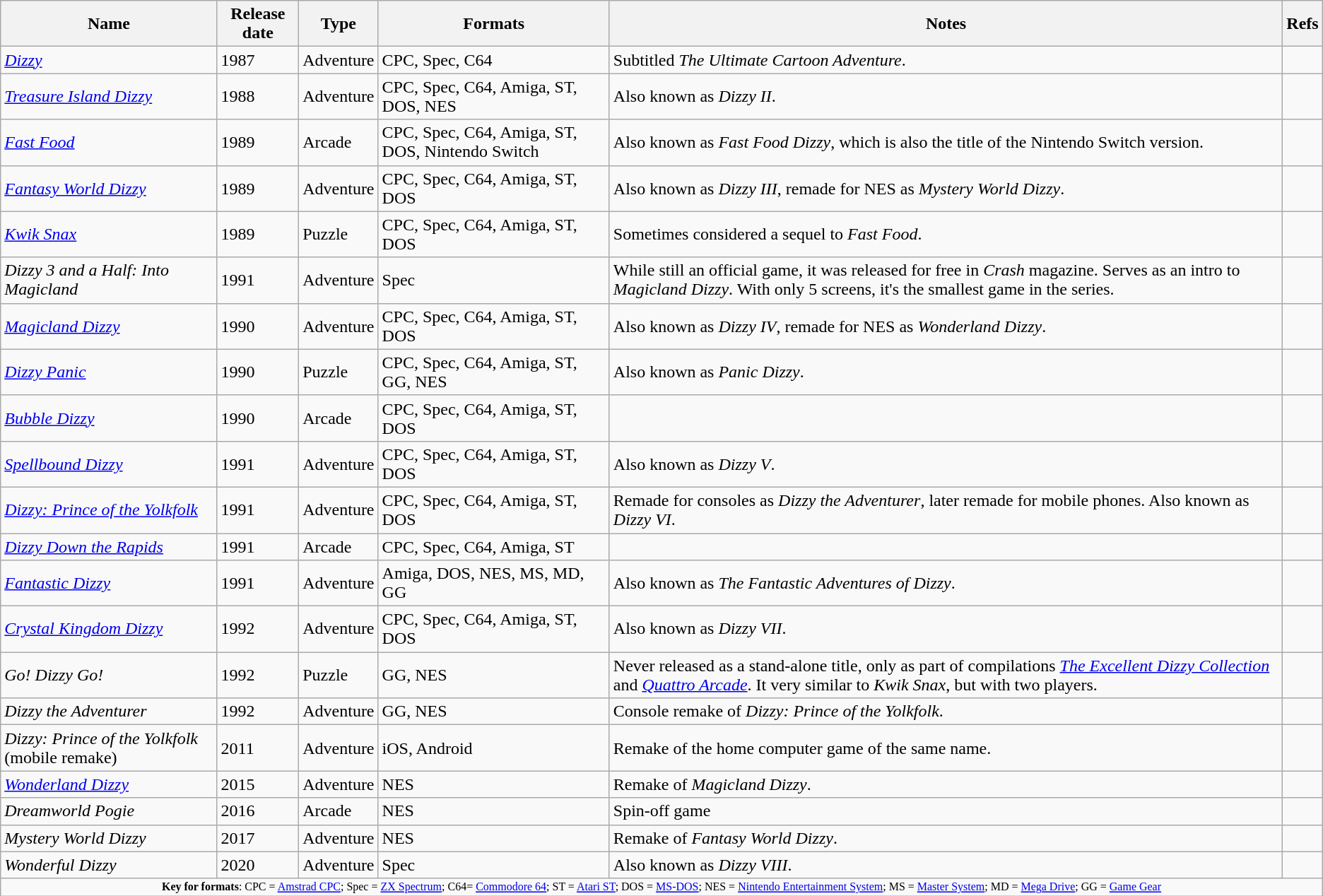<table class="wikitable sortable">
<tr>
<th>Name</th>
<th>Release date</th>
<th>Type</th>
<th class="sortable">Formats</th>
<th class="sortable">Notes</th>
<th class="sortable">Refs</th>
</tr>
<tr>
<td><em><a href='#'>Dizzy</a></em></td>
<td>1987</td>
<td>Adventure</td>
<td>CPC, Spec, C64</td>
<td>Subtitled <em>The Ultimate Cartoon Adventure</em>.</td>
<td></td>
</tr>
<tr>
<td><em><a href='#'>Treasure Island Dizzy</a></em></td>
<td>1988</td>
<td>Adventure</td>
<td>CPC, Spec, C64, Amiga, ST, DOS, NES</td>
<td>Also known as <em>Dizzy II</em>.</td>
<td></td>
</tr>
<tr>
<td><em><a href='#'>Fast Food</a></em></td>
<td>1989</td>
<td>Arcade</td>
<td>CPC, Spec, C64, Amiga, ST, DOS, Nintendo Switch</td>
<td>Also known as <em>Fast Food Dizzy</em>, which is also the title of the Nintendo Switch version.</td>
<td></td>
</tr>
<tr>
<td><em><a href='#'>Fantasy World Dizzy</a></em></td>
<td>1989</td>
<td>Adventure</td>
<td>CPC, Spec, C64, Amiga, ST, DOS</td>
<td>Also known as <em>Dizzy III</em>, remade for NES as <em>Mystery World Dizzy</em>.</td>
<td></td>
</tr>
<tr>
<td><em><a href='#'>Kwik Snax</a></em></td>
<td>1989</td>
<td>Puzzle</td>
<td>CPC, Spec, C64, Amiga, ST, DOS</td>
<td>Sometimes considered a sequel to <em>Fast Food</em>.</td>
<td></td>
</tr>
<tr>
<td><em>Dizzy 3 and a Half: Into Magicland</em></td>
<td>1991</td>
<td>Adventure</td>
<td>Spec</td>
<td>While still an official game, it was released for free in <em>Crash</em> magazine. Serves as an intro to <em>Magicland Dizzy</em>. With only 5 screens, it's the smallest game in the series.</td>
<td></td>
</tr>
<tr>
<td><em><a href='#'>Magicland Dizzy</a></em></td>
<td>1990</td>
<td>Adventure</td>
<td>CPC, Spec, C64, Amiga, ST, DOS</td>
<td>Also known as <em>Dizzy IV</em>, remade for NES as <em>Wonderland Dizzy</em>.</td>
<td></td>
</tr>
<tr>
<td><em><a href='#'>Dizzy Panic</a></em></td>
<td>1990</td>
<td>Puzzle</td>
<td>CPC, Spec, C64, Amiga, ST, GG, NES</td>
<td>Also known as <em>Panic Dizzy</em>.</td>
<td></td>
</tr>
<tr>
<td><em><a href='#'>Bubble Dizzy</a></em></td>
<td>1990</td>
<td>Arcade</td>
<td>CPC, Spec, C64, Amiga, ST, DOS</td>
<td></td>
<td></td>
</tr>
<tr>
<td><em><a href='#'>Spellbound Dizzy</a></em></td>
<td>1991</td>
<td>Adventure</td>
<td>CPC, Spec, C64, Amiga, ST, DOS</td>
<td>Also known as <em>Dizzy V</em>.</td>
<td></td>
</tr>
<tr>
<td><em><a href='#'>Dizzy: Prince of the Yolkfolk</a></em></td>
<td>1991</td>
<td>Adventure</td>
<td>CPC, Spec, C64, Amiga, ST, DOS</td>
<td>Remade for consoles as <em>Dizzy the Adventurer</em>, later remade for mobile phones. Also known as <em>Dizzy VI</em>.</td>
<td></td>
</tr>
<tr>
<td><em><a href='#'>Dizzy Down the Rapids</a></em></td>
<td>1991</td>
<td>Arcade</td>
<td>CPC, Spec, C64, Amiga, ST</td>
<td></td>
<td></td>
</tr>
<tr>
<td><em><a href='#'>Fantastic Dizzy</a></em></td>
<td>1991</td>
<td>Adventure</td>
<td>Amiga, DOS, NES, MS, MD, GG</td>
<td>Also known as <em>The Fantastic Adventures of Dizzy</em>.</td>
<td></td>
</tr>
<tr>
<td><em><a href='#'>Crystal Kingdom Dizzy</a></em></td>
<td>1992</td>
<td>Adventure</td>
<td>CPC, Spec, C64, Amiga, ST, DOS</td>
<td>Also known as <em>Dizzy VII</em>.</td>
<td></td>
</tr>
<tr>
<td><em>Go! Dizzy Go!</em></td>
<td>1992</td>
<td>Puzzle</td>
<td>GG, NES</td>
<td>Never released as a stand-alone title, only as part of compilations <em><a href='#'>The Excellent Dizzy Collection</a></em> and <em><a href='#'>Quattro Arcade</a></em>. It very similar to <em>Kwik Snax</em>, but with two players.</td>
<td></td>
</tr>
<tr>
<td><em>Dizzy the Adventurer</em></td>
<td>1992</td>
<td>Adventure</td>
<td>GG, NES</td>
<td>Console remake of <em>Dizzy: Prince of the Yolkfolk</em>.</td>
<td></td>
</tr>
<tr>
<td><em>Dizzy: Prince of the Yolkfolk</em> (mobile remake)</td>
<td>2011</td>
<td>Adventure</td>
<td>iOS, Android</td>
<td>Remake of the home computer game of the same name.</td>
<td></td>
</tr>
<tr>
<td><em><a href='#'>Wonderland Dizzy</a></em></td>
<td>2015</td>
<td>Adventure</td>
<td>NES</td>
<td>Remake of <em>Magicland Dizzy</em>.</td>
<td></td>
</tr>
<tr>
<td><em>Dreamworld Pogie</em></td>
<td>2016</td>
<td>Arcade</td>
<td>NES</td>
<td>Spin-off game</td>
<td></td>
</tr>
<tr>
<td><em>Mystery World Dizzy</em></td>
<td>2017</td>
<td>Adventure</td>
<td>NES</td>
<td>Remake of <em>Fantasy World Dizzy</em>.</td>
<td></td>
</tr>
<tr>
<td><em>Wonderful Dizzy</em></td>
<td>2020</td>
<td>Adventure</td>
<td>Spec</td>
<td>Also known as <em>Dizzy VIII</em>.</td>
<td></td>
</tr>
<tr class="sortbottom">
<td align="center" colspan="6" style="font-size: 8pt"><strong>Key for formats</strong>: CPC = <a href='#'>Amstrad CPC</a>; Spec = <a href='#'>ZX Spectrum</a>; C64= <a href='#'>Commodore 64</a>; ST = <a href='#'>Atari ST</a>; DOS = <a href='#'>MS-DOS</a>; NES = <a href='#'>Nintendo Entertainment System</a>; MS = <a href='#'>Master System</a>; MD = <a href='#'>Mega Drive</a>; GG = <a href='#'>Game Gear</a></td>
</tr>
</table>
